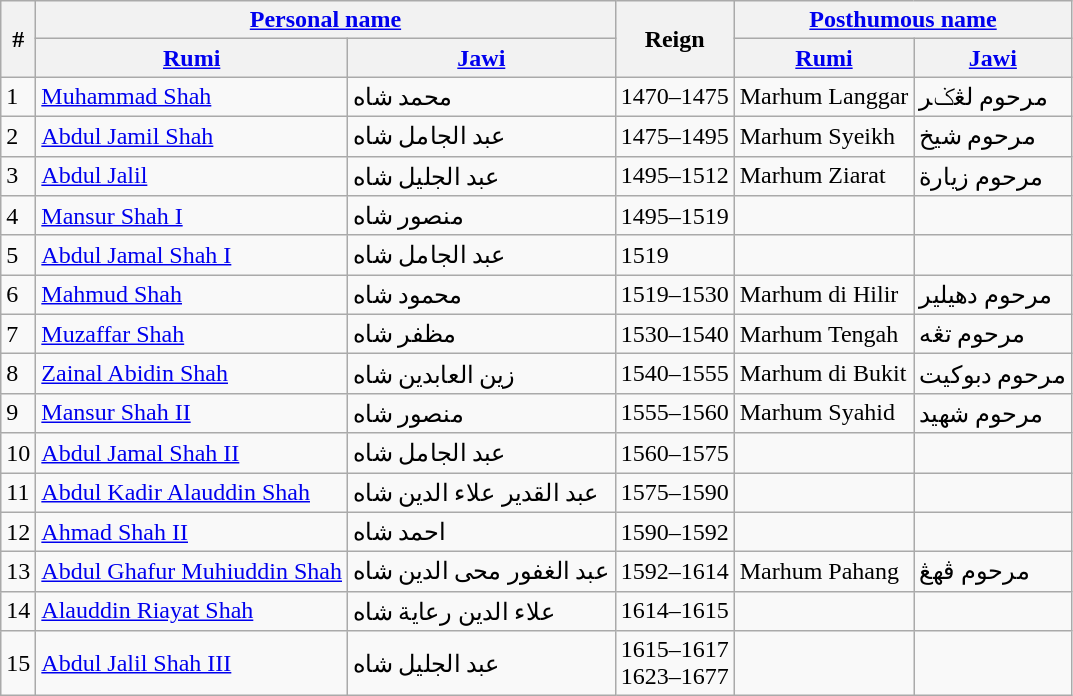<table class="wikitable">
<tr>
<th rowspan="2">#</th>
<th colspan="2"><a href='#'>Personal name</a></th>
<th rowspan="2">Reign</th>
<th colspan="2"><a href='#'>Posthumous name</a></th>
</tr>
<tr>
<th><a href='#'>Rumi</a></th>
<th><a href='#'>Jawi</a></th>
<th><a href='#'>Rumi</a></th>
<th><a href='#'>Jawi</a></th>
</tr>
<tr>
<td>1</td>
<td><a href='#'>Muhammad Shah</a></td>
<td>محمد شاه</td>
<td>1470–1475</td>
<td>Marhum Langgar</td>
<td>مرحوم لڠݢر</td>
</tr>
<tr>
<td>2</td>
<td><a href='#'>Abdul Jamil Shah</a></td>
<td>عبد الجامل شاه</td>
<td>1475–1495</td>
<td>Marhum Syeikh</td>
<td>مرحوم شيخ</td>
</tr>
<tr>
<td>3</td>
<td><a href='#'>Abdul Jalil</a></td>
<td>عبد الجليل شاه</td>
<td>1495–1512</td>
<td>Marhum Ziarat</td>
<td>مرحوم زيارة</td>
</tr>
<tr>
<td>4</td>
<td><a href='#'>Mansur Shah I</a></td>
<td>منصور شاه</td>
<td>1495–1519</td>
<td></td>
<td></td>
</tr>
<tr>
<td>5</td>
<td><a href='#'>Abdul Jamal Shah I</a></td>
<td>عبد الجامل شاه</td>
<td>1519</td>
<td></td>
<td></td>
</tr>
<tr>
<td>6</td>
<td><a href='#'>Mahmud Shah</a></td>
<td>محمود شاه</td>
<td>1519–1530</td>
<td>Marhum di Hilir</td>
<td>مرحوم دهيلير</td>
</tr>
<tr>
<td>7</td>
<td><a href='#'>Muzaffar Shah</a></td>
<td>مظفر شاه</td>
<td>1530–1540</td>
<td>Marhum Tengah</td>
<td>مرحوم تڠه</td>
</tr>
<tr>
<td>8</td>
<td><a href='#'>Zainal Abidin Shah</a></td>
<td>زين العابدين شاه</td>
<td>1540–1555</td>
<td>Marhum di Bukit</td>
<td>مرحوم دبوكيت</td>
</tr>
<tr>
<td>9</td>
<td><a href='#'>Mansur Shah II</a></td>
<td>منصور شاه</td>
<td>1555–1560</td>
<td>Marhum Syahid</td>
<td>مرحوم شهيد</td>
</tr>
<tr>
<td>10</td>
<td><a href='#'>Abdul Jamal Shah II</a></td>
<td>عبد الجامل شاه</td>
<td>1560–1575</td>
<td></td>
<td></td>
</tr>
<tr>
<td>11</td>
<td><a href='#'>Abdul Kadir Alauddin Shah</a></td>
<td>عبد القدير علاء الدين شاه</td>
<td>1575–1590</td>
<td></td>
<td></td>
</tr>
<tr>
<td>12</td>
<td><a href='#'>Ahmad Shah II</a></td>
<td>احمد شاه</td>
<td>1590–1592</td>
<td></td>
<td></td>
</tr>
<tr>
<td>13</td>
<td><a href='#'>Abdul Ghafur Muhiuddin Shah</a></td>
<td>عبد الغفور محى الدين شاه</td>
<td>1592–1614</td>
<td>Marhum Pahang</td>
<td>مرحوم ڤهڠ</td>
</tr>
<tr>
<td>14</td>
<td><a href='#'>Alauddin Riayat Shah</a></td>
<td>علاء الدين رعاية شاه</td>
<td>1614–1615</td>
<td></td>
<td></td>
</tr>
<tr>
<td>15</td>
<td><a href='#'>Abdul Jalil Shah III</a></td>
<td>عبد الجليل شاه</td>
<td>1615–1617<br>1623–1677</td>
<td></td>
<td></td>
</tr>
</table>
